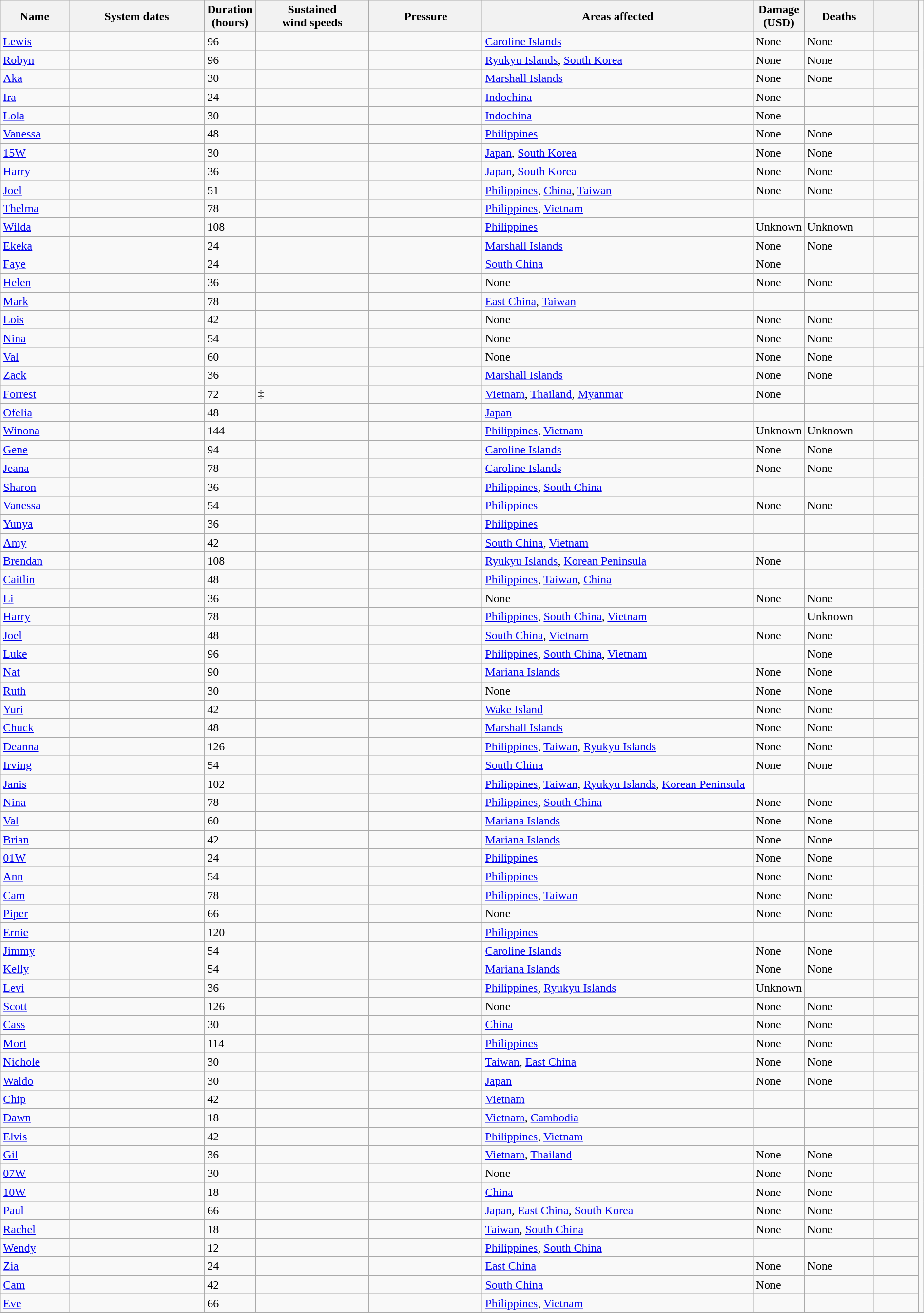<table class="wikitable sortable" width="100%">
<tr>
<th scope="col" width="7.5%">Name</th>
<th scope="col" width="15%">System dates</th>
<th scope="col" width="5%">Duration<br>(hours)</th>
<th scope="col" width="12.5%">Sustained<br>wind speeds</th>
<th scope="col" width="12.5%">Pressure</th>
<th scope="col" width="30%" class="unsortable">Areas affected</th>
<th scope="col" width="5%">Damage<br>(USD)</th>
<th scope="col" width="7.5%">Deaths</th>
<th scope="col" width="5%" class="unsortable"></th>
</tr>
<tr>
<td><a href='#'>Lewis</a></td>
<td></td>
<td>96</td>
<td></td>
<td></td>
<td><a href='#'>Caroline Islands</a></td>
<td>None</td>
<td>None</td>
<td></td>
</tr>
<tr>
<td><a href='#'>Robyn</a></td>
<td></td>
<td>96</td>
<td></td>
<td></td>
<td><a href='#'>Ryukyu Islands</a>, <a href='#'>South Korea</a></td>
<td>None</td>
<td>None</td>
<td></td>
</tr>
<tr>
<td><a href='#'>Aka</a></td>
<td></td>
<td>30</td>
<td></td>
<td></td>
<td><a href='#'>Marshall Islands</a></td>
<td>None</td>
<td>None</td>
<td></td>
</tr>
<tr>
<td><a href='#'>Ira</a></td>
<td></td>
<td>24</td>
<td></td>
<td></td>
<td><a href='#'>Indochina</a></td>
<td>None</td>
<td></td>
<td></td>
</tr>
<tr>
<td><a href='#'>Lola</a></td>
<td></td>
<td>30</td>
<td></td>
<td></td>
<td><a href='#'>Indochina</a></td>
<td>None</td>
<td></td>
<td></td>
</tr>
<tr>
<td><a href='#'>Vanessa</a></td>
<td></td>
<td>48</td>
<td></td>
<td></td>
<td><a href='#'>Philippines</a></td>
<td>None</td>
<td>None</td>
<td></td>
</tr>
<tr>
<td><a href='#'>15W</a></td>
<td></td>
<td>30</td>
<td></td>
<td></td>
<td><a href='#'>Japan</a>, <a href='#'>South Korea</a></td>
<td>None</td>
<td>None</td>
<td></td>
</tr>
<tr>
<td><a href='#'>Harry</a></td>
<td></td>
<td>36</td>
<td></td>
<td></td>
<td><a href='#'>Japan</a>, <a href='#'>South Korea</a></td>
<td>None</td>
<td>None</td>
<td></td>
</tr>
<tr>
<td><a href='#'>Joel</a></td>
<td></td>
<td>51</td>
<td></td>
<td></td>
<td><a href='#'>Philippines</a>, <a href='#'>China</a>, <a href='#'>Taiwan</a></td>
<td>None</td>
<td>None</td>
<td></td>
</tr>
<tr>
<td><a href='#'>Thelma</a></td>
<td></td>
<td>78</td>
<td></td>
<td></td>
<td><a href='#'>Philippines</a>, <a href='#'>Vietnam</a></td>
<td></td>
<td></td>
<td></td>
</tr>
<tr>
<td><a href='#'>Wilda</a></td>
<td></td>
<td>108</td>
<td></td>
<td></td>
<td><a href='#'>Philippines</a></td>
<td>Unknown</td>
<td>Unknown</td>
<td></td>
</tr>
<tr>
<td><a href='#'>Ekeka</a></td>
<td></td>
<td>24</td>
<td></td>
<td></td>
<td><a href='#'>Marshall Islands</a></td>
<td>None</td>
<td>None</td>
<td></td>
</tr>
<tr>
<td><a href='#'>Faye</a></td>
<td></td>
<td>24</td>
<td></td>
<td></td>
<td><a href='#'>South China</a></td>
<td>None</td>
<td></td>
<td></td>
</tr>
<tr>
<td><a href='#'>Helen</a></td>
<td></td>
<td>36</td>
<td></td>
<td></td>
<td>None</td>
<td>None</td>
<td>None</td>
<td></td>
</tr>
<tr>
<td><a href='#'>Mark</a></td>
<td></td>
<td>78</td>
<td></td>
<td></td>
<td><a href='#'>East China</a>, <a href='#'>Taiwan</a></td>
<td></td>
<td></td>
<td></td>
</tr>
<tr>
<td><a href='#'>Lois</a></td>
<td></td>
<td>42</td>
<td></td>
<td></td>
<td>None</td>
<td>None</td>
<td>None</td>
<td></td>
</tr>
<tr>
<td><a href='#'>Nina</a></td>
<td></td>
<td>54</td>
<td></td>
<td></td>
<td>None</td>
<td>None</td>
<td>None</td>
<td></td>
</tr>
<tr>
<td><a href='#'>Val</a></td>
<td></td>
<td>60</td>
<td></td>
<td></td>
<td>None</td>
<td>None</td>
<td>None</td>
<td></td>
<td></td>
</tr>
<tr>
<td><a href='#'>Zack</a></td>
<td></td>
<td>36</td>
<td></td>
<td></td>
<td><a href='#'>Marshall Islands</a></td>
<td>None</td>
<td>None</td>
<td></td>
</tr>
<tr>
<td><a href='#'>Forrest</a></td>
<td></td>
<td>72</td>
<td>‡</td>
<td></td>
<td><a href='#'>Vietnam</a>, <a href='#'>Thailand</a>, <a href='#'>Myanmar</a></td>
<td>None</td>
<td></td>
<td></td>
</tr>
<tr>
<td><a href='#'>Ofelia</a></td>
<td></td>
<td>48</td>
<td></td>
<td></td>
<td><a href='#'>Japan</a></td>
<td></td>
<td></td>
<td></td>
</tr>
<tr>
<td><a href='#'>Winona</a></td>
<td></td>
<td>144</td>
<td></td>
<td></td>
<td><a href='#'>Philippines</a>, <a href='#'>Vietnam</a></td>
<td>Unknown</td>
<td>Unknown</td>
<td></td>
</tr>
<tr>
<td><a href='#'>Gene</a></td>
<td></td>
<td>94</td>
<td></td>
<td></td>
<td><a href='#'>Caroline Islands</a></td>
<td>None</td>
<td>None</td>
<td></td>
</tr>
<tr>
<td><a href='#'>Jeana</a></td>
<td></td>
<td>78</td>
<td></td>
<td></td>
<td><a href='#'>Caroline Islands</a></td>
<td>None</td>
<td>None</td>
<td></td>
</tr>
<tr>
<td><a href='#'>Sharon</a></td>
<td></td>
<td>36</td>
<td></td>
<td></td>
<td><a href='#'>Philippines</a>, <a href='#'>South China</a></td>
<td></td>
<td></td>
<td></td>
</tr>
<tr>
<td><a href='#'>Vanessa</a></td>
<td></td>
<td>54</td>
<td></td>
<td></td>
<td><a href='#'>Philippines</a></td>
<td>None</td>
<td>None</td>
<td></td>
</tr>
<tr>
<td><a href='#'>Yunya</a></td>
<td></td>
<td>36</td>
<td></td>
<td></td>
<td><a href='#'>Philippines</a></td>
<td></td>
<td></td>
<td></td>
</tr>
<tr>
<td><a href='#'>Amy</a></td>
<td></td>
<td>42</td>
<td></td>
<td></td>
<td><a href='#'>South China</a>, <a href='#'>Vietnam</a></td>
<td></td>
<td></td>
<td></td>
</tr>
<tr>
<td><a href='#'>Brendan</a></td>
<td></td>
<td>108</td>
<td></td>
<td></td>
<td><a href='#'>Ryukyu Islands</a>, <a href='#'>Korean Peninsula</a></td>
<td>None</td>
<td></td>
<td></td>
</tr>
<tr>
<td><a href='#'>Caitlin</a></td>
<td></td>
<td>48</td>
<td></td>
<td></td>
<td><a href='#'>Philippines</a>, <a href='#'>Taiwan</a>, <a href='#'>China</a></td>
<td></td>
<td></td>
<td></td>
</tr>
<tr>
<td><a href='#'>Li</a></td>
<td></td>
<td>36</td>
<td></td>
<td></td>
<td>None</td>
<td>None</td>
<td>None</td>
<td></td>
</tr>
<tr>
<td><a href='#'>Harry</a></td>
<td></td>
<td>78</td>
<td></td>
<td></td>
<td><a href='#'>Philippines</a>, <a href='#'>South China</a>, <a href='#'>Vietnam</a></td>
<td></td>
<td>Unknown</td>
<td></td>
</tr>
<tr>
<td><a href='#'>Joel</a></td>
<td></td>
<td>48</td>
<td></td>
<td></td>
<td><a href='#'>South China</a>, <a href='#'>Vietnam</a></td>
<td>None</td>
<td>None</td>
<td></td>
</tr>
<tr>
<td><a href='#'>Luke</a></td>
<td></td>
<td>96</td>
<td></td>
<td></td>
<td><a href='#'>Philippines</a>, <a href='#'>South China</a>, <a href='#'>Vietnam</a></td>
<td></td>
<td>None</td>
<td></td>
</tr>
<tr>
<td><a href='#'>Nat</a></td>
<td></td>
<td>90</td>
<td></td>
<td></td>
<td><a href='#'>Mariana Islands</a></td>
<td>None</td>
<td>None</td>
<td></td>
</tr>
<tr>
<td><a href='#'>Ruth</a></td>
<td></td>
<td>30</td>
<td></td>
<td></td>
<td>None</td>
<td>None</td>
<td>None</td>
<td></td>
</tr>
<tr>
<td><a href='#'>Yuri</a></td>
<td></td>
<td>42</td>
<td></td>
<td></td>
<td><a href='#'>Wake Island</a></td>
<td>None</td>
<td>None</td>
<td></td>
</tr>
<tr>
<td><a href='#'>Chuck</a></td>
<td></td>
<td>48</td>
<td></td>
<td></td>
<td><a href='#'>Marshall Islands</a></td>
<td>None</td>
<td>None</td>
<td></td>
</tr>
<tr>
<td><a href='#'>Deanna</a></td>
<td></td>
<td>126</td>
<td></td>
<td></td>
<td><a href='#'>Philippines</a>, <a href='#'>Taiwan</a>, <a href='#'>Ryukyu Islands</a></td>
<td>None</td>
<td>None</td>
<td></td>
</tr>
<tr>
<td><a href='#'>Irving</a></td>
<td></td>
<td>54</td>
<td></td>
<td></td>
<td><a href='#'>South China</a></td>
<td>None</td>
<td>None</td>
<td></td>
</tr>
<tr>
<td><a href='#'>Janis</a></td>
<td></td>
<td>102</td>
<td></td>
<td></td>
<td><a href='#'>Philippines</a>, <a href='#'>Taiwan</a>, <a href='#'>Ryukyu Islands</a>, <a href='#'>Korean Peninsula</a></td>
<td></td>
<td></td>
<td></td>
</tr>
<tr>
<td><a href='#'>Nina</a></td>
<td></td>
<td>78</td>
<td></td>
<td></td>
<td><a href='#'>Philippines</a>, <a href='#'>South China</a></td>
<td>None</td>
<td>None</td>
<td></td>
</tr>
<tr>
<td><a href='#'>Val</a></td>
<td></td>
<td>60</td>
<td></td>
<td></td>
<td><a href='#'>Mariana Islands</a></td>
<td>None</td>
<td>None</td>
<td></td>
</tr>
<tr>
<td><a href='#'>Brian</a></td>
<td></td>
<td>42</td>
<td></td>
<td></td>
<td><a href='#'>Mariana Islands</a></td>
<td>None</td>
<td>None</td>
<td></td>
</tr>
<tr>
<td><a href='#'>01W</a></td>
<td></td>
<td>24</td>
<td></td>
<td></td>
<td><a href='#'>Philippines</a></td>
<td>None</td>
<td>None</td>
<td></td>
</tr>
<tr>
<td><a href='#'>Ann</a></td>
<td></td>
<td>54</td>
<td></td>
<td></td>
<td><a href='#'>Philippines</a></td>
<td>None</td>
<td>None</td>
<td></td>
</tr>
<tr>
<td><a href='#'>Cam</a></td>
<td></td>
<td>78</td>
<td></td>
<td></td>
<td><a href='#'>Philippines</a>, <a href='#'>Taiwan</a></td>
<td>None</td>
<td>None</td>
<td></td>
</tr>
<tr>
<td><a href='#'>Piper</a></td>
<td></td>
<td>66</td>
<td></td>
<td></td>
<td>None</td>
<td>None</td>
<td>None</td>
<td></td>
</tr>
<tr>
<td><a href='#'>Ernie</a></td>
<td></td>
<td>120</td>
<td></td>
<td></td>
<td><a href='#'>Philippines</a></td>
<td></td>
<td></td>
<td></td>
</tr>
<tr>
<td><a href='#'>Jimmy</a></td>
<td></td>
<td>54</td>
<td></td>
<td></td>
<td><a href='#'>Caroline Islands</a></td>
<td>None</td>
<td>None</td>
<td></td>
</tr>
<tr>
<td><a href='#'>Kelly</a></td>
<td></td>
<td>54</td>
<td></td>
<td></td>
<td><a href='#'>Mariana Islands</a></td>
<td>None</td>
<td>None</td>
<td></td>
</tr>
<tr>
<td><a href='#'>Levi</a></td>
<td></td>
<td>36</td>
<td></td>
<td></td>
<td><a href='#'>Philippines</a>, <a href='#'>Ryukyu Islands</a></td>
<td>Unknown</td>
<td></td>
<td></td>
</tr>
<tr>
<td><a href='#'>Scott</a></td>
<td></td>
<td>126</td>
<td></td>
<td></td>
<td>None</td>
<td>None</td>
<td>None</td>
<td></td>
</tr>
<tr>
<td><a href='#'>Cass</a></td>
<td></td>
<td>30</td>
<td></td>
<td></td>
<td><a href='#'>China</a></td>
<td>None</td>
<td>None</td>
<td></td>
</tr>
<tr>
<td><a href='#'>Mort</a></td>
<td></td>
<td>114</td>
<td></td>
<td></td>
<td><a href='#'>Philippines</a></td>
<td>None</td>
<td>None</td>
<td></td>
</tr>
<tr>
<td><a href='#'>Nichole</a></td>
<td></td>
<td>30</td>
<td></td>
<td></td>
<td><a href='#'>Taiwan</a>, <a href='#'>East China</a></td>
<td>None</td>
<td>None</td>
<td></td>
</tr>
<tr>
<td><a href='#'>Waldo</a></td>
<td></td>
<td>30</td>
<td></td>
<td></td>
<td><a href='#'>Japan</a></td>
<td>None</td>
<td>None</td>
<td></td>
</tr>
<tr>
<td><a href='#'>Chip</a></td>
<td></td>
<td>42</td>
<td></td>
<td></td>
<td><a href='#'>Vietnam</a></td>
<td></td>
<td></td>
<td></td>
</tr>
<tr>
<td><a href='#'>Dawn</a></td>
<td></td>
<td>18</td>
<td></td>
<td></td>
<td><a href='#'>Vietnam</a>, <a href='#'>Cambodia</a></td>
<td></td>
<td></td>
<td></td>
</tr>
<tr>
<td><a href='#'>Elvis</a></td>
<td></td>
<td>42</td>
<td></td>
<td></td>
<td><a href='#'>Philippines</a>, <a href='#'>Vietnam</a></td>
<td></td>
<td></td>
<td></td>
</tr>
<tr>
<td><a href='#'>Gil</a></td>
<td></td>
<td>36</td>
<td></td>
<td></td>
<td><a href='#'>Vietnam</a>, <a href='#'>Thailand</a></td>
<td>None</td>
<td>None</td>
<td></td>
</tr>
<tr>
<td><a href='#'>07W</a></td>
<td></td>
<td>30</td>
<td></td>
<td></td>
<td>None</td>
<td>None</td>
<td>None</td>
<td></td>
</tr>
<tr>
<td><a href='#'>10W</a></td>
<td></td>
<td>18</td>
<td></td>
<td></td>
<td><a href='#'>China</a></td>
<td>None</td>
<td>None</td>
<td></td>
</tr>
<tr>
<td><a href='#'>Paul</a></td>
<td></td>
<td>66</td>
<td></td>
<td></td>
<td><a href='#'>Japan</a>, <a href='#'>East China</a>, <a href='#'>South Korea</a></td>
<td>None</td>
<td>None</td>
<td></td>
</tr>
<tr>
<td><a href='#'>Rachel</a></td>
<td></td>
<td>18</td>
<td></td>
<td></td>
<td><a href='#'>Taiwan</a>, <a href='#'>South China</a></td>
<td>None</td>
<td>None</td>
<td></td>
</tr>
<tr>
<td><a href='#'>Wendy</a></td>
<td></td>
<td>12</td>
<td></td>
<td></td>
<td><a href='#'>Philippines</a>, <a href='#'>South China</a></td>
<td></td>
<td></td>
<td></td>
</tr>
<tr>
<td><a href='#'>Zia</a></td>
<td></td>
<td>24</td>
<td></td>
<td></td>
<td><a href='#'>East China</a></td>
<td>None</td>
<td>None</td>
<td></td>
</tr>
<tr>
<td><a href='#'>Cam</a></td>
<td></td>
<td>42</td>
<td></td>
<td></td>
<td><a href='#'>South China</a></td>
<td>None</td>
<td></td>
<td></td>
</tr>
<tr>
<td><a href='#'>Eve</a></td>
<td></td>
<td>66</td>
<td></td>
<td></td>
<td><a href='#'>Philippines</a>, <a href='#'>Vietnam</a></td>
<td></td>
<td></td>
<td></td>
</tr>
<tr>
</tr>
</table>
